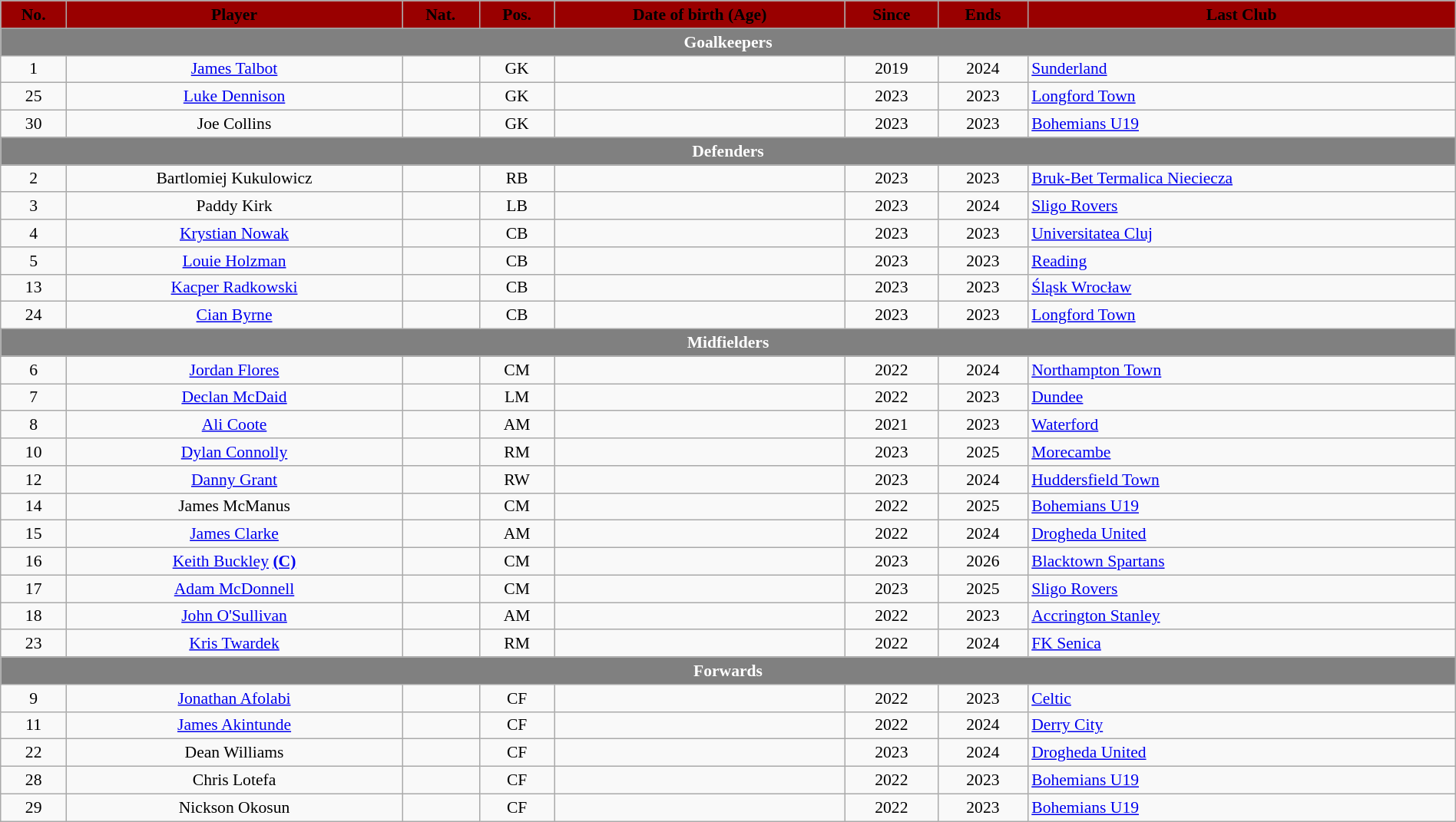<table class="wikitable" style="text-align: center; font-size:90%; width:100%;">
<tr>
<th style=background:#990000;color:#000000>No.</th>
<th style=background:#990000;color:#000000>Player</th>
<th style=background:#990000;color:#000000>Nat.</th>
<th style=background:#990000;color:#000000>Pos.</th>
<th style=background:#990000;color:#000000>Date of birth (Age)</th>
<th style=background:#990000;color:#000000>Since</th>
<th style=background:#990000;color:#000000>Ends</th>
<th style=background:#990000;color:#000000>Last Club</th>
</tr>
<tr>
<th colspan="10" style="background:gray; color:white; text-align:center;">Goalkeepers</th>
</tr>
<tr>
<td>1</td>
<td><a href='#'>James Talbot</a></td>
<td></td>
<td>GK</td>
<td></td>
<td>2019</td>
<td>2024</td>
<td align=left> <a href='#'>Sunderland</a></td>
</tr>
<tr>
<td>25</td>
<td><a href='#'>Luke Dennison</a></td>
<td></td>
<td>GK</td>
<td></td>
<td>2023</td>
<td>2023</td>
<td align=left><a href='#'>Longford Town</a></td>
</tr>
<tr>
<td>30</td>
<td>Joe Collins</td>
<td></td>
<td>GK</td>
<td></td>
<td>2023</td>
<td>2023</td>
<td align=left> <a href='#'>Bohemians U19</a></td>
</tr>
<tr>
</tr>
<tr>
<th colspan="10" style="background:gray; color:white; text-align:center;">Defenders</th>
</tr>
<tr>
<td>2</td>
<td>Bartlomiej Kukulowicz</td>
<td></td>
<td>RB</td>
<td></td>
<td>2023</td>
<td>2023</td>
<td align=left> <a href='#'>Bruk-Bet Termalica Nieciecza</a></td>
</tr>
<tr>
<td>3</td>
<td>Paddy Kirk</td>
<td></td>
<td>LB</td>
<td></td>
<td>2023</td>
<td>2024</td>
<td align=left> <a href='#'>Sligo Rovers</a></td>
</tr>
<tr>
<td>4</td>
<td><a href='#'>Krystian Nowak</a></td>
<td></td>
<td>CB</td>
<td></td>
<td>2023</td>
<td>2023</td>
<td align=left> <a href='#'>Universitatea Cluj</a></td>
</tr>
<tr>
<td>5</td>
<td><a href='#'>Louie Holzman</a></td>
<td></td>
<td>CB</td>
<td></td>
<td>2023</td>
<td>2023</td>
<td align=left> <a href='#'>Reading</a></td>
</tr>
<tr>
<td>13</td>
<td><a href='#'>Kacper Radkowski</a></td>
<td></td>
<td>CB</td>
<td></td>
<td>2023</td>
<td>2023</td>
<td align=left> <a href='#'>Śląsk Wrocław </a></td>
</tr>
<tr>
<td>24</td>
<td><a href='#'>Cian Byrne</a></td>
<td></td>
<td>CB</td>
<td></td>
<td>2023</td>
<td>2023</td>
<td align=left> <a href='#'>Longford Town</a></td>
</tr>
<tr>
<th colspan="10" style="background:gray; color:white; text-align:center;">Midfielders</th>
</tr>
<tr>
<td>6</td>
<td><a href='#'>Jordan Flores</a></td>
<td></td>
<td>CM</td>
<td></td>
<td>2022</td>
<td>2024</td>
<td align=left> <a href='#'>Northampton Town</a></td>
</tr>
<tr>
<td>7</td>
<td><a href='#'>Declan McDaid</a></td>
<td></td>
<td>LM</td>
<td></td>
<td>2022</td>
<td>2023</td>
<td align=left> <a href='#'>Dundee</a></td>
</tr>
<tr>
<td>8</td>
<td><a href='#'>Ali Coote</a></td>
<td></td>
<td>AM</td>
<td></td>
<td>2021</td>
<td>2023</td>
<td align=left> <a href='#'>Waterford</a></td>
</tr>
<tr>
<td>10</td>
<td><a href='#'>Dylan Connolly</a></td>
<td></td>
<td>RM</td>
<td></td>
<td>2023</td>
<td>2025</td>
<td align=left> <a href='#'>Morecambe</a></td>
</tr>
<tr>
<td>12</td>
<td><a href='#'>Danny Grant</a></td>
<td></td>
<td>RW</td>
<td></td>
<td>2023</td>
<td>2024</td>
<td align=left> <a href='#'>Huddersfield Town</a></td>
</tr>
<tr>
<td>14</td>
<td>James McManus</td>
<td></td>
<td>CM</td>
<td></td>
<td>2022</td>
<td>2025</td>
<td align=left> <a href='#'>Bohemians U19</a></td>
</tr>
<tr>
<td>15</td>
<td><a href='#'>James Clarke</a></td>
<td></td>
<td>AM</td>
<td></td>
<td>2022</td>
<td>2024</td>
<td align=left> <a href='#'>Drogheda United</a></td>
</tr>
<tr>
<td>16</td>
<td><a href='#'>Keith Buckley</a> <strong><a href='#'>(C)</a></strong></td>
<td></td>
<td>CM</td>
<td></td>
<td>2023</td>
<td>2026</td>
<td align=left> <a href='#'>Blacktown Spartans</a></td>
</tr>
<tr>
<td>17</td>
<td><a href='#'>Adam McDonnell</a></td>
<td></td>
<td>CM</td>
<td></td>
<td>2023</td>
<td>2025</td>
<td align=left> <a href='#'>Sligo Rovers</a></td>
</tr>
<tr>
<td>18</td>
<td><a href='#'>John O'Sullivan</a></td>
<td></td>
<td>AM</td>
<td></td>
<td>2022</td>
<td>2023</td>
<td align=left> <a href='#'>Accrington Stanley</a></td>
</tr>
<tr>
<td>23</td>
<td><a href='#'>Kris Twardek</a></td>
<td></td>
<td>RM</td>
<td></td>
<td>2022</td>
<td>2024</td>
<td align=left> <a href='#'>FK Senica</a></td>
</tr>
<tr>
<th colspan="10" style="background:gray; color:white; text-align:center;">Forwards</th>
</tr>
<tr>
<td>9</td>
<td><a href='#'>Jonathan Afolabi</a></td>
<td></td>
<td>CF</td>
<td></td>
<td>2022</td>
<td>2023</td>
<td align=left> <a href='#'>Celtic</a></td>
</tr>
<tr>
<td>11</td>
<td><a href='#'>James Akintunde</a></td>
<td></td>
<td>CF</td>
<td></td>
<td>2022</td>
<td>2024</td>
<td align=left> <a href='#'>Derry City</a></td>
</tr>
<tr>
<td>22</td>
<td>Dean Williams</td>
<td></td>
<td>CF</td>
<td></td>
<td>2023</td>
<td>2024</td>
<td align=left> <a href='#'>Drogheda United</a></td>
</tr>
<tr>
<td>28</td>
<td>Chris Lotefa</td>
<td></td>
<td>CF</td>
<td></td>
<td>2022</td>
<td>2023</td>
<td align=left> <a href='#'>Bohemians U19</a></td>
</tr>
<tr>
<td>29</td>
<td>Nickson Okosun</td>
<td></td>
<td>CF</td>
<td></td>
<td>2022</td>
<td>2023</td>
<td align=left> <a href='#'>Bohemians U19</a></td>
</tr>
</table>
